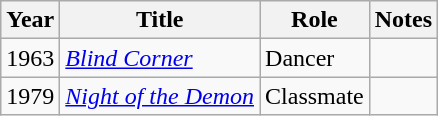<table class="wikitable">
<tr>
<th>Year</th>
<th>Title</th>
<th>Role</th>
<th>Notes</th>
</tr>
<tr>
<td>1963</td>
<td><em><a href='#'>Blind Corner</a></em></td>
<td>Dancer</td>
<td></td>
</tr>
<tr>
<td>1979</td>
<td><em><a href='#'>Night of the Demon</a></em></td>
<td>Classmate</td>
<td></td>
</tr>
</table>
